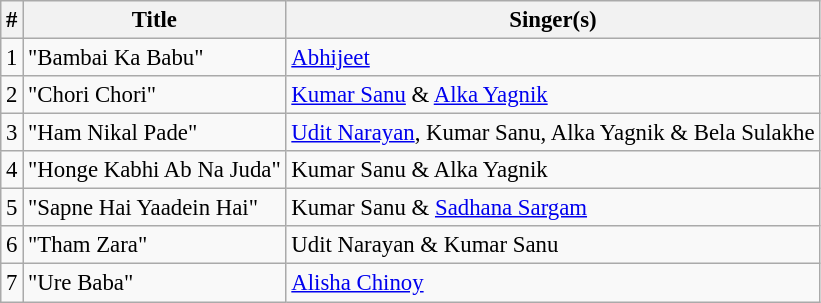<table class="wikitable sortable" style="font-size:95%;">
<tr>
<th>#</th>
<th>Title</th>
<th>Singer(s)</th>
</tr>
<tr>
<td>1</td>
<td>"Bambai Ka Babu"</td>
<td><a href='#'>Abhijeet</a></td>
</tr>
<tr>
<td>2</td>
<td>"Chori Chori"</td>
<td><a href='#'>Kumar Sanu</a> & <a href='#'>Alka Yagnik</a></td>
</tr>
<tr>
<td>3</td>
<td>"Ham Nikal Pade"</td>
<td><a href='#'>Udit Narayan</a>, Kumar Sanu, Alka Yagnik & Bela Sulakhe</td>
</tr>
<tr>
<td>4</td>
<td>"Honge Kabhi Ab Na Juda"</td>
<td>Kumar Sanu & Alka Yagnik</td>
</tr>
<tr>
<td>5</td>
<td>"Sapne Hai Yaadein Hai"</td>
<td>Kumar Sanu & <a href='#'>Sadhana Sargam</a></td>
</tr>
<tr>
<td>6</td>
<td>"Tham Zara"</td>
<td>Udit Narayan & Kumar Sanu</td>
</tr>
<tr>
<td>7</td>
<td>"Ure Baba"</td>
<td><a href='#'>Alisha Chinoy</a></td>
</tr>
</table>
